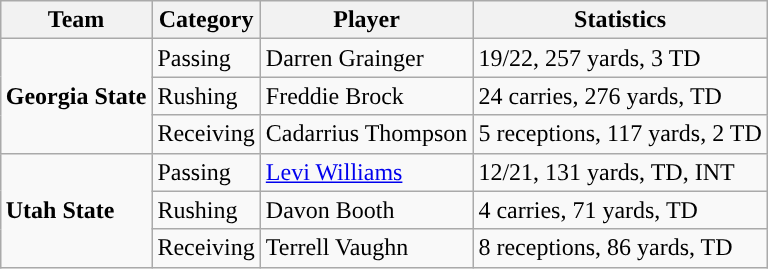<table class="wikitable" style="float: right;">
<tr>
<th>Team</th>
<th>Category</th>
<th>Player</th>
<th>Statistics</th>
</tr>
<tr>
<td rowspan=3><strong>Georgia State</strong></td>
<td>Passing</td>
<td>Darren Grainger</td>
<td>19/22, 257 yards, 3 TD</td>
</tr>
<tr>
<td>Rushing</td>
<td>Freddie Brock</td>
<td>24 carries, 276 yards, TD</td>
</tr>
<tr>
<td>Receiving</td>
<td>Cadarrius Thompson</td>
<td>5 receptions, 117 yards, 2 TD</td>
</tr>
<tr>
<td rowspan=3><strong>Utah State</strong></td>
<td>Passing</td>
<td><a href='#'>Levi Williams</a></td>
<td>12/21, 131 yards, TD, INT</td>
</tr>
<tr>
<td>Rushing</td>
<td>Davon Booth</td>
<td>4 carries, 71 yards, TD</td>
</tr>
<tr>
<td>Receiving</td>
<td>Terrell Vaughn</td>
<td>8 receptions, 86 yards, TD</td>
</tr>
</table>
